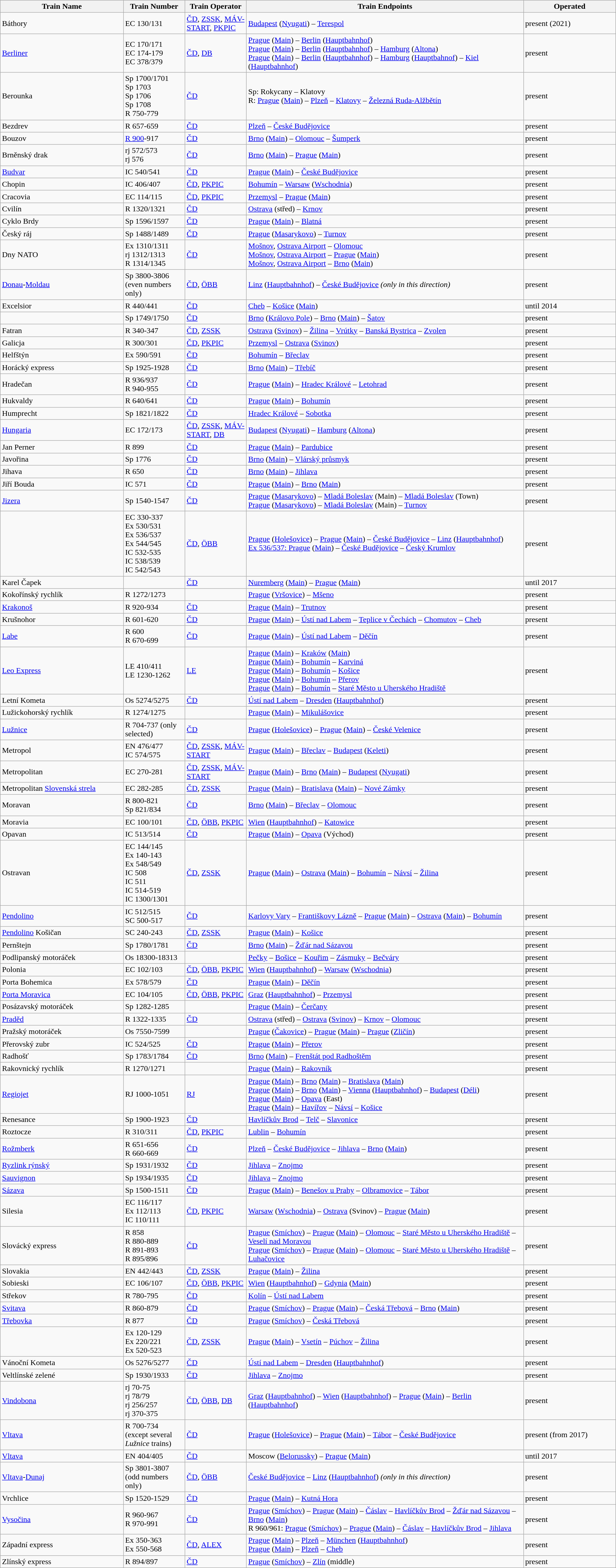<table class="wikitable" width=100%>
<tr>
<th width=20%>Train Name</th>
<th width=10%>Train Number</th>
<th width=10%>Train Operator</th>
<th width=45%>Train Endpoints</th>
<th width=15%>Operated</th>
</tr>
<tr>
<td>Báthory</td>
<td>EC 130/131</td>
<td><a href='#'>ČD</a>, <a href='#'>ZSSK</a>, <a href='#'>MÁV-START</a>, <a href='#'>PKPIC</a></td>
<td><a href='#'>Budapest</a> (<a href='#'>Nyugati</a>) – <a href='#'>Terespol</a></td>
<td>present (2021)</td>
</tr>
<tr>
<td><a href='#'>Berliner</a></td>
<td>EC 170/171<br>EC 174-179<br>EC 378/379</td>
<td><a href='#'>ČD</a>, <a href='#'>DB</a></td>
<td><a href='#'>Prague</a> (<a href='#'>Main</a>) – <a href='#'>Berlin</a> (<a href='#'>Hauptbahnhof</a>)<br><a href='#'>Prague</a> (<a href='#'>Main</a>) – <a href='#'>Berlin</a> (<a href='#'>Hauptbahnhof</a>) – <a href='#'>Hamburg</a> (<a href='#'>Altona</a>)<br><a href='#'>Prague</a> (<a href='#'>Main</a>) – <a href='#'>Berlin</a> (<a href='#'>Hauptbahnhof</a>) – <a href='#'>Hamburg</a> (<a href='#'>Hauptbahnof</a>) – <a href='#'>Kiel</a> (<a href='#'>Hauptbahnhof</a>)</td>
<td>present</td>
</tr>
<tr>
<td>Berounka</td>
<td>Sp 1700/1701<br>Sp 1703<br>Sp 1706<br>Sp 1708<br>R 750-779</td>
<td><a href='#'>ČD</a></td>
<td>Sp: Rokycany – Klatovy<br>R: <a href='#'>Prague</a> (<a href='#'>Main</a>) – <a href='#'>Plzeň</a> – <a href='#'>Klatovy</a> – <a href='#'>Železná Ruda-Alžbětín</a></td>
<td>present</td>
</tr>
<tr>
<td>Bezdrev</td>
<td>R 657-659</td>
<td><a href='#'>ČD</a></td>
<td><a href='#'>Plzeň</a> – <a href='#'>České Budějovice</a></td>
<td>present</td>
</tr>
<tr>
<td>Bouzov</td>
<td><a href='#'>R 900</a>-917</td>
<td><a href='#'>ČD</a></td>
<td><a href='#'>Brno</a> (<a href='#'>Main</a>) – <a href='#'>Olomouc</a> – <a href='#'>Šumperk</a></td>
<td>present</td>
</tr>
<tr>
<td>Brněnský drak</td>
<td>rj 572/573<br>rj 576</td>
<td><a href='#'>ČD</a></td>
<td><a href='#'>Brno</a> (<a href='#'>Main</a>) – <a href='#'>Prague</a> (<a href='#'>Main</a>)</td>
<td>present</td>
</tr>
<tr>
<td><a href='#'>Budvar</a></td>
<td>IC 540/541</td>
<td><a href='#'>ČD</a></td>
<td><a href='#'>Prague</a> (<a href='#'>Main</a>) – <a href='#'>České Budějovice</a></td>
<td>present</td>
</tr>
<tr>
<td>Chopin</td>
<td>IC 406/407</td>
<td><a href='#'>ČD</a>, <a href='#'>PKPIC</a></td>
<td><a href='#'>Bohumín</a> – <a href='#'>Warsaw</a> (<a href='#'>Wschodnia</a>)</td>
<td>present</td>
</tr>
<tr>
<td>Cracovia</td>
<td>EC 114/115</td>
<td><a href='#'>ČD</a>, <a href='#'>PKPIC</a></td>
<td><a href='#'>Przemysl</a> – <a href='#'>Prague</a> (<a href='#'>Main</a>)</td>
<td>present</td>
</tr>
<tr>
<td>Cvilín</td>
<td>R 1320/1321</td>
<td><a href='#'>ČD</a></td>
<td><a href='#'>Ostrava</a> (střed) – <a href='#'>Krnov</a></td>
<td>present</td>
</tr>
<tr>
<td>Cyklo Brdy</td>
<td>Sp 1596/1597</td>
<td><a href='#'>ČD</a></td>
<td><a href='#'>Prague</a> (<a href='#'>Main</a>) – <a href='#'>Blatná</a></td>
<td>present</td>
</tr>
<tr>
<td>Český ráj</td>
<td>Sp 1488/1489</td>
<td><a href='#'>ČD</a></td>
<td><a href='#'>Prague</a> (<a href='#'>Masarykovo</a>) – <a href='#'>Turnov</a></td>
<td>present</td>
</tr>
<tr>
<td>Dny NATO</td>
<td>Ex 1310/1311<br>rj 1312/1313<br>R 1314/1345</td>
<td><a href='#'>ČD</a></td>
<td><a href='#'>Mošnov</a>, <a href='#'>Ostrava Airport</a> – <a href='#'>Olomouc</a><br><a href='#'>Mošnov</a>, <a href='#'>Ostrava Airport</a> – <a href='#'>Prague</a> (<a href='#'>Main</a>)<br><a href='#'>Mošnov</a>, <a href='#'>Ostrava Airport</a> – <a href='#'>Brno</a> (<a href='#'>Main</a>)</td>
<td>present</td>
</tr>
<tr>
<td><a href='#'>Donau</a>-<a href='#'>Moldau</a></td>
<td>Sp 3800-3806 (even numbers only)</td>
<td><a href='#'>ČD</a>, <a href='#'>ÖBB</a></td>
<td><a href='#'>Linz</a> (<a href='#'>Hauptbahnhof</a>) – <a href='#'>České Budějovice</a> <em>(only in this direction)</em></td>
<td>present</td>
</tr>
<tr>
<td>Excelsior</td>
<td>R 440/441</td>
<td><a href='#'>ČD</a></td>
<td><a href='#'>Cheb</a> – <a href='#'>Košice</a> (<a href='#'>Main</a>)</td>
<td>until 2014</td>
</tr>
<tr>
<td></td>
<td>Sp 1749/1750</td>
<td><a href='#'>ČD</a></td>
<td><a href='#'>Brno</a> (<a href='#'>Královo Pole</a>) – <a href='#'>Brno</a> (<a href='#'>Main</a>) – <a href='#'>Šatov</a></td>
<td>present</td>
</tr>
<tr>
<td>Fatran</td>
<td>R 340-347</td>
<td><a href='#'>ČD</a>, <a href='#'>ZSSK</a></td>
<td><a href='#'>Ostrava</a> (<a href='#'>Svinov</a>) – <a href='#'>Žilina</a> – <a href='#'>Vrútky</a> – <a href='#'>Banská Bystrica</a> – <a href='#'>Zvolen</a></td>
<td>present</td>
</tr>
<tr>
<td>Galicja</td>
<td>R 300/301</td>
<td><a href='#'>ČD</a>, <a href='#'>PKPIC</a></td>
<td><a href='#'>Przemysl</a> – <a href='#'>Ostrava</a> (<a href='#'>Svinov</a>)</td>
<td>present</td>
</tr>
<tr>
<td>Helfštýn</td>
<td>Ex 590/591</td>
<td><a href='#'>ČD</a></td>
<td><a href='#'>Bohumín</a> – <a href='#'>Břeclav</a></td>
<td>present</td>
</tr>
<tr>
<td>Horácký express</td>
<td>Sp 1925-1928</td>
<td><a href='#'>ČD</a></td>
<td><a href='#'>Brno</a> (<a href='#'>Main</a>) – <a href='#'>Třebíč</a></td>
<td>present</td>
</tr>
<tr>
<td>Hradečan</td>
<td>R 936/937<br>R 940-955</td>
<td><a href='#'>ČD</a></td>
<td><a href='#'>Prague</a> (<a href='#'>Main</a>) – <a href='#'>Hradec Králové</a> – <a href='#'>Letohrad</a></td>
<td>present</td>
</tr>
<tr>
<td>Hukvaldy</td>
<td>R 640/641</td>
<td><a href='#'>ČD</a></td>
<td><a href='#'>Prague</a> (<a href='#'>Main</a>) – <a href='#'>Bohumín</a></td>
<td>present</td>
</tr>
<tr>
<td>Humprecht</td>
<td>Sp 1821/1822</td>
<td><a href='#'>ČD</a></td>
<td><a href='#'>Hradec Králové</a> – <a href='#'>Sobotka</a></td>
<td>present</td>
</tr>
<tr>
<td><a href='#'>Hungaria</a></td>
<td>EC 172/173</td>
<td><a href='#'>ČD</a>, <a href='#'>ZSSK</a>, <a href='#'>MÁV-START</a>,    <a href='#'>DB</a></td>
<td><a href='#'>Budapest</a> (<a href='#'>Nyugati</a>) – <a href='#'>Hamburg</a> (<a href='#'>Altona</a>)</td>
<td>present</td>
</tr>
<tr>
<td>Jan Perner</td>
<td>R 899</td>
<td><a href='#'>ČD</a></td>
<td><a href='#'>Prague</a> (<a href='#'>Main</a>) – <a href='#'>Pardubice</a></td>
<td>present</td>
</tr>
<tr>
<td>Javořina</td>
<td>Sp 1776</td>
<td><a href='#'>ČD</a></td>
<td><a href='#'>Brno</a> (<a href='#'>Main</a>) – <a href='#'>Vlárský průsmyk</a></td>
<td>present</td>
</tr>
<tr>
<td>Jihava</td>
<td>R 650</td>
<td><a href='#'>ČD</a></td>
<td><a href='#'>Brno</a> (<a href='#'>Main</a>) – <a href='#'>Jihlava</a></td>
<td>present</td>
</tr>
<tr>
<td>Jiří Bouda</td>
<td>IC 571</td>
<td><a href='#'>ČD</a></td>
<td><a href='#'>Prague</a> (<a href='#'>Main</a>) – <a href='#'>Brno</a> (<a href='#'>Main</a>)</td>
<td>present</td>
</tr>
<tr>
<td><a href='#'>Jizera</a></td>
<td>Sp 1540-1547</td>
<td><a href='#'>ČD</a></td>
<td><a href='#'>Prague</a> (<a href='#'>Masarykovo</a>) – <a href='#'>Mladá Boleslav</a> (Main) – <a href='#'>Mladá Boleslav</a> (Town)<br><a href='#'>Prague</a> (<a href='#'>Masarykovo</a>) – <a href='#'>Mladá Boleslav</a> (Main) – <a href='#'>Turnov</a></td>
<td>present</td>
</tr>
<tr>
<td></td>
<td>EC 330-337<br>Ex 530/531<br>Ex 536/537<br>Ex 544/545<br>IC 532-535<br>IC 538/539<br>IC 542/543</td>
<td><a href='#'>ČD</a>, <a href='#'>ÖBB</a></td>
<td><a href='#'>Prague</a> (<a href='#'>Holešovice</a>) – <a href='#'>Prague</a> (<a href='#'>Main</a>) – <a href='#'>České Budějovice</a> – <a href='#'>Linz</a> (<a href='#'>Hauptbahnhof</a>)<br><a href='#'>Ex 536/537: Prague</a> (<a href='#'>Main</a>) – <a href='#'>České Budějovice</a> – <a href='#'>Český Krumlov</a></td>
<td>present</td>
</tr>
<tr>
<td>Karel Čapek</td>
<td></td>
<td><a href='#'>ČD</a></td>
<td><a href='#'>Nuremberg</a> (<a href='#'>Main</a>) – <a href='#'>Prague</a> (<a href='#'>Main</a>)</td>
<td>until 2017</td>
</tr>
<tr>
<td>Kokořínský rychlík</td>
<td>R 1272/1273</td>
<td></td>
<td><a href='#'>Prague</a> (<a href='#'>Vršovice</a>) – <a href='#'>Mšeno</a></td>
<td>present</td>
</tr>
<tr>
<td><a href='#'>Krakonoš</a></td>
<td>R 920-934</td>
<td><a href='#'>ČD</a></td>
<td><a href='#'>Prague</a> (<a href='#'>Main</a>) – <a href='#'>Trutnov</a></td>
<td>present</td>
</tr>
<tr>
<td>Krušnohor</td>
<td>R 601-620</td>
<td><a href='#'>ČD</a></td>
<td><a href='#'>Prague</a> (<a href='#'>Main</a>) – <a href='#'>Ústí nad Labem</a> – <a href='#'>Teplice v Čechách</a> – <a href='#'>Chomutov</a> – <a href='#'>Cheb</a></td>
<td>present</td>
</tr>
<tr>
<td><a href='#'>Labe</a></td>
<td>R 600<br>R 670-699</td>
<td><a href='#'>ČD</a></td>
<td><a href='#'>Prague</a> (<a href='#'>Main</a>) – <a href='#'>Ústí nad Labem</a> – <a href='#'>Děčín</a></td>
<td>present</td>
</tr>
<tr>
<td><a href='#'>Leo Express</a></td>
<td>LE 410/411<br>LE 1230-1262</td>
<td><a href='#'>LE</a></td>
<td><a href='#'>Prague</a> (<a href='#'>Main</a>) – <a href='#'>Kraków</a> (<a href='#'>Main</a>)<br><a href='#'>Prague</a> (<a href='#'>Main</a>) – <a href='#'>Bohumín</a> – <a href='#'>Karviná</a><br><a href='#'>Prague</a> (<a href='#'>Main</a>) – <a href='#'>Bohumín</a> – <a href='#'>Košice</a><br><a href='#'>Prague</a> (<a href='#'>Main</a>) – <a href='#'>Bohumín</a> – <a href='#'>Přerov</a><br><a href='#'>Prague</a> (<a href='#'>Main</a>) – <a href='#'>Bohumín</a> – <a href='#'>Staré Město u Uherského Hradiště</a></td>
<td>present</td>
</tr>
<tr>
<td>Letní Kometa</td>
<td>Os 5274/5275</td>
<td><a href='#'>ČD</a></td>
<td><a href='#'>Ústí nad Labem</a> – <a href='#'>Dresden</a> (<a href='#'>Hauptbahnhof</a>)</td>
<td>present</td>
</tr>
<tr>
<td>Lužickohorský rychlík</td>
<td>R 1274/1275</td>
<td></td>
<td><a href='#'>Prague</a> (<a href='#'>Main</a>) – <a href='#'>Mikulášovice</a></td>
<td>present</td>
</tr>
<tr>
<td><a href='#'>Lužnice</a></td>
<td>R 704-737 (only selected)</td>
<td><a href='#'>ČD</a></td>
<td><a href='#'>Prague</a> (<a href='#'>Holešovice</a>) – <a href='#'>Prague</a> (<a href='#'>Main</a>) – <a href='#'>České Velenice</a></td>
<td>present</td>
</tr>
<tr>
<td>Metropol</td>
<td>EN 476/477<br>IC 574/575</td>
<td><a href='#'>ČD</a>, <a href='#'>ZSSK</a>, <a href='#'>MÁV-START</a></td>
<td><a href='#'>Prague</a> (<a href='#'>Main</a>) – <a href='#'>Břeclav</a> – <a href='#'>Budapest</a> (<a href='#'>Keleti</a>)</td>
<td>present</td>
</tr>
<tr>
<td>Metropolitan</td>
<td>EC 270-281</td>
<td><a href='#'>ČD</a>, <a href='#'>ZSSK</a>, <a href='#'>MÁV-START</a></td>
<td><a href='#'>Prague</a> (<a href='#'>Main</a>) – <a href='#'>Brno</a> (<a href='#'>Main</a>) – <a href='#'>Budapest</a> (<a href='#'>Nyugati</a>)</td>
<td>present</td>
</tr>
<tr>
<td>Metropolitan <a href='#'>Slovenská strela</a></td>
<td>EC 282-285</td>
<td><a href='#'>ČD</a>, <a href='#'>ZSSK</a></td>
<td><a href='#'>Prague</a> (<a href='#'>Main</a>) – <a href='#'>Bratislava</a> (<a href='#'>Main</a>) – <a href='#'>Nové Zámky</a></td>
<td>present</td>
</tr>
<tr>
<td>Moravan</td>
<td>R 800-821<br>Sp 821/834</td>
<td><a href='#'>ČD</a></td>
<td><a href='#'>Brno</a> (<a href='#'>Main</a>) – <a href='#'>Břeclav</a> – <a href='#'>Olomouc</a></td>
<td>present</td>
</tr>
<tr>
<td>Moravia</td>
<td>EC 100/101</td>
<td><a href='#'>ČD</a>, <a href='#'>ÖBB</a>, <a href='#'>PKPIC</a></td>
<td><a href='#'>Wien</a> (<a href='#'>Hauptbahnhof</a>) – <a href='#'>Katowice</a></td>
<td>present</td>
</tr>
<tr>
<td>Opavan</td>
<td>IC 513/514</td>
<td><a href='#'>ČD</a></td>
<td><a href='#'>Prague</a> (<a href='#'>Main</a>) – <a href='#'>Opava</a> (Východ)</td>
<td>present</td>
</tr>
<tr>
<td>Ostravan</td>
<td>EC 144/145<br>Ex 140-143<br>Ex 548/549<br>IC 508<br>IC 511<br>IC 514-519<br>IC 1300/1301</td>
<td><a href='#'>ČD</a>, <a href='#'>ZSSK</a></td>
<td><a href='#'>Prague</a> (<a href='#'>Main</a>) – <a href='#'>Ostrava</a> (<a href='#'>Main</a>) – <a href='#'>Bohumín</a> – <a href='#'>Návsí</a> – <a href='#'>Žilina</a></td>
<td>present</td>
</tr>
<tr>
<td><a href='#'>Pendolino</a></td>
<td>IC 512/515<br>SC 500-517</td>
<td><a href='#'>ČD</a></td>
<td><a href='#'>Karlovy Vary</a> – <a href='#'>Františkovy Lázně</a> – <a href='#'>Prague</a> (<a href='#'>Main</a>) – <a href='#'>Ostrava</a> (<a href='#'>Main</a>) – <a href='#'>Bohumín</a></td>
<td>present</td>
</tr>
<tr>
<td><a href='#'>Pendolino</a> Košičan</td>
<td>SC 240-243</td>
<td><a href='#'>ČD</a>, <a href='#'>ZSSK</a></td>
<td><a href='#'>Prague</a> (<a href='#'>Main</a>) – <a href='#'>Košice</a></td>
<td>present</td>
</tr>
<tr>
<td>Pernštejn</td>
<td>Sp 1780/1781</td>
<td><a href='#'>ČD</a></td>
<td><a href='#'>Brno</a> (<a href='#'>Main</a>) – <a href='#'>Žďár nad Sázavou</a></td>
<td>present</td>
</tr>
<tr>
<td>Podlipanský motoráček</td>
<td>Os 18300-18313</td>
<td></td>
<td><a href='#'>Pečky</a> – <a href='#'>Bošice</a> – <a href='#'>Kouřim</a> – <a href='#'>Zásmuky</a> – <a href='#'>Bečváry</a></td>
<td>present</td>
</tr>
<tr>
<td>Polonia</td>
<td>EC 102/103</td>
<td><a href='#'>ČD</a>, <a href='#'>ÖBB</a>, <a href='#'>PKPIC</a></td>
<td><a href='#'>Wien</a> (<a href='#'>Hauptbahnhof</a>) – <a href='#'>Warsaw</a> (<a href='#'>Wschodnia</a>)</td>
<td>present</td>
</tr>
<tr>
<td>Porta Bohemica</td>
<td>Ex 578/579</td>
<td><a href='#'>ČD</a></td>
<td><a href='#'>Prague</a> (<a href='#'>Main</a>) – <a href='#'>Děčín</a></td>
<td>present</td>
</tr>
<tr>
<td><a href='#'>Porta Moravica</a></td>
<td>EC 104/105</td>
<td><a href='#'>ČD</a>, <a href='#'>ÖBB</a>, <a href='#'>PKPIC</a></td>
<td><a href='#'>Graz</a> (<a href='#'>Hauptbahnhof</a>) – <a href='#'>Przemysl</a></td>
<td>present</td>
</tr>
<tr>
<td>Posázavský motoráček</td>
<td>Sp 1282-1285</td>
<td></td>
<td><a href='#'>Prague</a> (<a href='#'>Main</a>) – <a href='#'>Čerčany</a></td>
<td>present</td>
</tr>
<tr>
<td><a href='#'>Praděd</a></td>
<td>R 1322-1335</td>
<td><a href='#'>ČD</a></td>
<td><a href='#'>Ostrava</a> (střed) – <a href='#'>Ostrava</a> (<a href='#'>Svinov</a>) – <a href='#'>Krnov</a> – <a href='#'>Olomouc</a></td>
<td>present</td>
</tr>
<tr>
<td>Pražský motoráček</td>
<td>Os 7550-7599</td>
<td></td>
<td><a href='#'>Prague</a> (<a href='#'>Čakovice</a>) – <a href='#'>Prague</a> (<a href='#'>Main</a>) – <a href='#'>Prague</a> (<a href='#'>Zličín</a>)</td>
<td>present</td>
</tr>
<tr>
<td>Přerovský zubr</td>
<td>IC 524/525</td>
<td><a href='#'>ČD</a></td>
<td><a href='#'>Prague</a> (<a href='#'>Main</a>) – <a href='#'>Přerov</a></td>
<td>present</td>
</tr>
<tr>
<td>Radhošť</td>
<td>Sp 1783/1784</td>
<td><a href='#'>ČD</a></td>
<td><a href='#'>Brno</a> (<a href='#'>Main</a>) – <a href='#'>Frenštát pod Radhoštěm</a></td>
<td>present</td>
</tr>
<tr>
<td>Rakovnický rychlík</td>
<td>R 1270/1271</td>
<td></td>
<td><a href='#'>Prague</a> (<a href='#'>Main</a>) – <a href='#'>Rakovník</a></td>
<td>present</td>
</tr>
<tr>
<td><a href='#'>Regiojet</a></td>
<td>RJ 1000-1051</td>
<td><a href='#'>RJ</a></td>
<td><a href='#'>Prague</a> (<a href='#'>Main</a>) – <a href='#'>Brno</a> (<a href='#'>Main</a>) – <a href='#'>Bratislava</a> (<a href='#'>Main</a>)<br><a href='#'>Prague</a> (<a href='#'>Main</a>) – <a href='#'>Brno</a> (<a href='#'>Main</a>) – <a href='#'>Vienna</a> (<a href='#'>Hauptbahnhof</a>) – <a href='#'>Budapest</a> (<a href='#'>Déli</a>)<br><a href='#'>Prague</a> (<a href='#'>Main</a>) – <a href='#'>Opava</a> (East)<br><a href='#'>Prague</a> (<a href='#'>Main</a>) – <a href='#'>Havířov</a> – <a href='#'>Návsí</a> – <a href='#'>Košice</a></td>
<td>present</td>
</tr>
<tr>
<td>Renesance</td>
<td>Sp 1900-1923</td>
<td><a href='#'>ČD</a></td>
<td><a href='#'>Havlíčkův Brod</a> – <a href='#'>Telč</a> – <a href='#'>Slavonice</a></td>
<td>present</td>
</tr>
<tr>
<td>Roztocze</td>
<td>R 310/311</td>
<td><a href='#'>ČD</a>, <a href='#'>PKPIC</a></td>
<td><a href='#'>Lublin</a> – <a href='#'>Bohumín</a></td>
<td>present</td>
</tr>
<tr>
<td><a href='#'>Rožmberk</a></td>
<td>R 651-656<br>R 660-669</td>
<td><a href='#'>ČD</a></td>
<td><a href='#'>Plzeň</a> – <a href='#'>České Budějovice</a> – <a href='#'>Jihlava</a> – <a href='#'>Brno</a> (<a href='#'>Main</a>)</td>
<td>present</td>
</tr>
<tr>
<td><a href='#'>Ryzlink rýnský</a></td>
<td>Sp 1931/1932</td>
<td><a href='#'>ČD</a></td>
<td><a href='#'>Jihlava</a> – <a href='#'>Znojmo</a></td>
<td>present</td>
</tr>
<tr>
<td><a href='#'>Sauvignon</a></td>
<td>Sp 1934/1935</td>
<td><a href='#'>ČD</a></td>
<td><a href='#'>Jihlava</a> – <a href='#'>Znojmo</a></td>
<td>present</td>
</tr>
<tr>
<td><a href='#'>Sázava</a></td>
<td>Sp 1500-1511</td>
<td><a href='#'>ČD</a></td>
<td><a href='#'>Prague</a> (<a href='#'>Main</a>) – <a href='#'>Benešov u Prahy</a> – <a href='#'>Olbramovice</a> – <a href='#'>Tábor</a></td>
<td>present</td>
</tr>
<tr>
<td>Silesia</td>
<td>EC 116/117<br>Ex 112/113<br>IC 110/111</td>
<td><a href='#'>ČD</a>, <a href='#'>PKPIC</a></td>
<td><a href='#'>Warsaw</a> (<a href='#'>Wschodnia</a>) – <a href='#'>Ostrava</a> (Svinov) – <a href='#'>Prague</a> (<a href='#'>Main</a>)</td>
<td>present</td>
</tr>
<tr>
<td>Slovácký express</td>
<td>R 858<br>R 880-889<br>R 891-893<br>R 895/896</td>
<td><a href='#'>ČD</a></td>
<td><a href='#'>Prague</a> (<a href='#'>Smíchov</a>) – <a href='#'>Prague</a> (<a href='#'>Main</a>) – <a href='#'>Olomouc</a> – <a href='#'>Staré Město u Uherského Hradiště</a> – <a href='#'>Veselí nad Moravou</a><br><a href='#'>Prague</a> (<a href='#'>Smíchov</a>) – <a href='#'>Prague</a> (<a href='#'>Main</a>) – <a href='#'>Olomouc</a> – <a href='#'>Staré Město u Uherského Hradiště</a> – <a href='#'>Luhačovice</a></td>
<td>present</td>
</tr>
<tr>
<td>Slovakia</td>
<td>EN 442/443</td>
<td><a href='#'>ČD</a>, <a href='#'>ZSSK</a></td>
<td><a href='#'>Prague</a> (<a href='#'>Main</a>) – <a href='#'>Žilina</a></td>
<td>present</td>
</tr>
<tr>
<td>Sobieski</td>
<td>EC 106/107</td>
<td><a href='#'>ČD</a>, <a href='#'>ÖBB</a>, <a href='#'>PKPIC</a></td>
<td><a href='#'>Wien</a> (<a href='#'>Hauptbahnhof</a>) – <a href='#'>Gdynia</a> (<a href='#'>Main</a>)</td>
<td>present</td>
</tr>
<tr>
<td>Střekov</td>
<td>R 780-795</td>
<td><a href='#'>ČD</a></td>
<td><a href='#'>Kolín</a> – <a href='#'>Ústí nad Labem</a></td>
<td>present</td>
</tr>
<tr>
<td><a href='#'>Svitava</a></td>
<td>R 860-879</td>
<td><a href='#'>ČD</a></td>
<td><a href='#'>Prague</a> (<a href='#'>Smíchov</a>) – <a href='#'>Prague</a> (<a href='#'>Main</a>) – <a href='#'>Česká Třebová</a> – <a href='#'>Brno</a> (<a href='#'>Main</a>)</td>
<td>present</td>
</tr>
<tr>
<td><a href='#'>Třebovka</a></td>
<td>R 877</td>
<td><a href='#'>ČD</a></td>
<td><a href='#'>Prague</a> (<a href='#'>Smíchov</a>) – <a href='#'>Česká Třebová</a></td>
<td>present</td>
</tr>
<tr>
<td></td>
<td>Ex 120-129<br>Ex 220/221<br>Ex 520-523</td>
<td><a href='#'>ČD</a>, <a href='#'>ZSSK</a></td>
<td><a href='#'>Prague</a> (<a href='#'>Main</a>) – <a href='#'>Vsetín</a> – <a href='#'>Púchov</a> – <a href='#'>Žilina</a></td>
<td>present</td>
</tr>
<tr>
<td>Vánoční Kometa</td>
<td>Os 5276/5277</td>
<td><a href='#'>ČD</a></td>
<td><a href='#'>Ústí nad Labem</a> – <a href='#'>Dresden</a> (<a href='#'>Hauptbahnhof</a>)</td>
<td>present</td>
</tr>
<tr>
<td>Veltlínské zelené</td>
<td>Sp 1930/1933</td>
<td><a href='#'>ČD</a></td>
<td><a href='#'>Jihlava</a> – <a href='#'>Znojmo</a></td>
<td>present</td>
</tr>
<tr>
<td><a href='#'>Vindobona</a></td>
<td>rj 70-75<br>rj 78/79<br>rj 256/257<br>rj 370-375</td>
<td><a href='#'>ČD</a>, <a href='#'>ÖBB</a>, <a href='#'>DB</a></td>
<td><a href='#'>Graz</a> (<a href='#'>Hauptbahnhof</a>) – <a href='#'>Wien</a> (<a href='#'>Hauptbahnhof</a>) – <a href='#'>Prague</a> (<a href='#'>Main</a>) – <a href='#'>Berlin</a> (<a href='#'>Hauptbahnhof</a>)</td>
<td>present</td>
</tr>
<tr>
<td><a href='#'>Vltava</a></td>
<td>R 700-734<br>(except several <em>Lužnice</em> trains)</td>
<td><a href='#'>ČD</a></td>
<td><a href='#'>Prague</a> (<a href='#'>Holešovice</a>) – <a href='#'>Prague</a> (<a href='#'>Main</a>) – <a href='#'>Tábor</a> – <a href='#'>České Budějovice</a></td>
<td>present (from 2017)</td>
</tr>
<tr>
<td><a href='#'>Vltava</a></td>
<td>EN 404/405</td>
<td><a href='#'>ČD</a></td>
<td>Moscow (<a href='#'>Belorussky</a>) – <a href='#'>Prague</a> (<a href='#'>Main</a>)</td>
<td>until 2017</td>
</tr>
<tr>
<td><a href='#'>Vltava</a>-<a href='#'>Dunaj</a></td>
<td>Sp 3801-3807 (odd numbers only)</td>
<td><a href='#'>ČD</a>, <a href='#'>ÖBB</a></td>
<td><a href='#'>České Budějovice</a> – <a href='#'>Linz</a> (<a href='#'>Hauptbahnhof</a>) <em>(only in this direction)</em></td>
<td>present</td>
</tr>
<tr>
<td>Vrchlice</td>
<td>Sp 1520-1529</td>
<td><a href='#'>ČD</a></td>
<td><a href='#'>Prague</a> (<a href='#'>Main</a>) – <a href='#'>Kutná Hora</a></td>
<td>present</td>
</tr>
<tr>
<td><a href='#'>Vysočina</a></td>
<td>R 960-967<br>R 970-991</td>
<td><a href='#'>ČD</a></td>
<td><a href='#'>Prague</a> (<a href='#'>Smíchov</a>) – <a href='#'>Prague</a> (<a href='#'>Main</a>) – <a href='#'>Čáslav</a> – <a href='#'>Havlíčkův Brod</a> – <a href='#'>Žďár nad Sázavou</a> – <a href='#'>Brno</a> (<a href='#'>Main</a>)<br>R 960/961: <a href='#'>Prague</a> (<a href='#'>Smíchov</a>) – <a href='#'>Prague</a> (<a href='#'>Main</a>) – <a href='#'>Čáslav</a> – <a href='#'>Havlíčkův Brod</a> – <a href='#'>Jihlava</a></td>
<td>present</td>
</tr>
<tr>
<td>Západní express</td>
<td>Ex 350-363<br>Ex 550-568</td>
<td><a href='#'>ČD</a>, <a href='#'>ALEX</a></td>
<td><a href='#'>Prague</a> (<a href='#'>Main</a>) – <a href='#'>Plzeň</a> – <a href='#'>München</a> (<a href='#'>Hauptbahnhof</a>)<br><a href='#'>Prague</a> (<a href='#'>Main</a>) – <a href='#'>Plzeň</a> – <a href='#'>Cheb</a></td>
<td>present</td>
</tr>
<tr>
<td>Zlínský express</td>
<td>R 894/897</td>
<td><a href='#'>ČD</a></td>
<td><a href='#'>Prague</a> (<a href='#'>Smíchov</a>) – <a href='#'>Zlín</a> (middle)</td>
<td>present</td>
</tr>
</table>
